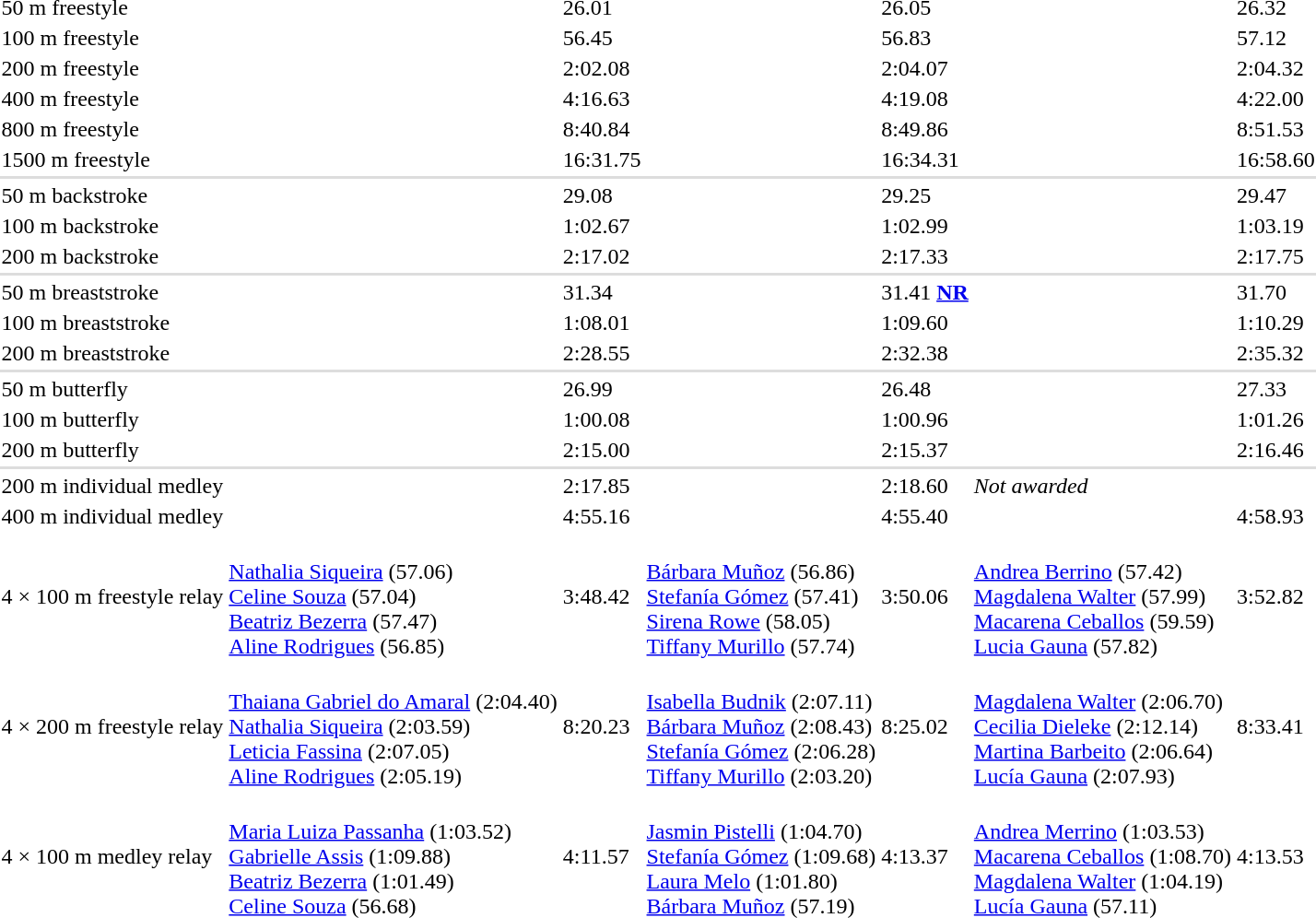<table>
<tr>
<td>50 m freestyle</td>
<td></td>
<td>26.01</td>
<td></td>
<td>26.05</td>
<td></td>
<td>26.32</td>
</tr>
<tr>
<td>100 m freestyle</td>
<td></td>
<td>56.45</td>
<td></td>
<td>56.83</td>
<td></td>
<td>57.12</td>
</tr>
<tr>
<td>200 m freestyle</td>
<td></td>
<td>2:02.08</td>
<td></td>
<td>2:04.07</td>
<td></td>
<td>2:04.32</td>
</tr>
<tr>
<td>400 m freestyle</td>
<td></td>
<td>4:16.63</td>
<td></td>
<td>4:19.08</td>
<td></td>
<td>4:22.00</td>
</tr>
<tr>
<td>800 m freestyle</td>
<td></td>
<td>8:40.84</td>
<td></td>
<td>8:49.86</td>
<td></td>
<td>8:51.53</td>
</tr>
<tr>
<td>1500 m freestyle</td>
<td></td>
<td>16:31.75</td>
<td></td>
<td>16:34.31</td>
<td></td>
<td>16:58.60</td>
</tr>
<tr bgcolor=#DDDDDD>
<td colspan=7></td>
</tr>
<tr>
<td>50 m backstroke</td>
<td></td>
<td>29.08</td>
<td></td>
<td>29.25</td>
<td></td>
<td>29.47</td>
</tr>
<tr>
<td>100 m backstroke</td>
<td></td>
<td>1:02.67</td>
<td></td>
<td>1:02.99</td>
<td></td>
<td>1:03.19</td>
</tr>
<tr>
<td>200 m backstroke</td>
<td></td>
<td>2:17.02</td>
<td></td>
<td>2:17.33</td>
<td></td>
<td>2:17.75</td>
</tr>
<tr bgcolor=#DDDDDD>
<td colspan=7></td>
</tr>
<tr>
<td>50 m breaststroke</td>
<td></td>
<td>31.34</td>
<td></td>
<td>31.41 <strong><a href='#'>NR</a></strong></td>
<td></td>
<td>31.70</td>
</tr>
<tr>
<td>100 m breaststroke</td>
<td></td>
<td>1:08.01</td>
<td></td>
<td>1:09.60</td>
<td></td>
<td>1:10.29</td>
</tr>
<tr>
<td>200 m breaststroke</td>
<td></td>
<td>2:28.55</td>
<td></td>
<td>2:32.38</td>
<td></td>
<td>2:35.32</td>
</tr>
<tr bgcolor=#DDDDDD>
<td colspan=7></td>
</tr>
<tr>
<td>50 m butterfly</td>
<td></td>
<td>26.99</td>
<td></td>
<td>26.48</td>
<td></td>
<td>27.33</td>
</tr>
<tr>
<td>100 m butterfly</td>
<td></td>
<td>1:00.08</td>
<td></td>
<td>1:00.96</td>
<td></td>
<td>1:01.26</td>
</tr>
<tr>
<td>200 m butterfly</td>
<td></td>
<td>2:15.00</td>
<td></td>
<td>2:15.37</td>
<td></td>
<td>2:16.46</td>
</tr>
<tr bgcolor=#DDDDDD>
<td colspan=7></td>
</tr>
<tr>
<td>200 m individual medley</td>
<td><br></td>
<td>2:17.85</td>
<td></td>
<td>2:18.60</td>
<td><em>Not awarded</em></td>
<td></td>
</tr>
<tr>
<td>400 m individual medley</td>
<td></td>
<td>4:55.16</td>
<td></td>
<td>4:55.40</td>
<td></td>
<td>4:58.93</td>
</tr>
<tr>
<td>4 × 100 m freestyle relay</td>
<td><br><a href='#'>Nathalia Siqueira</a> (57.06)<br><a href='#'>Celine Souza</a> (57.04)<br><a href='#'>Beatriz Bezerra</a> (57.47)<br><a href='#'>Aline Rodrigues</a> (56.85)</td>
<td>3:48.42</td>
<td><br><a href='#'>Bárbara Muñoz</a> (56.86)<br><a href='#'>Stefanía Gómez</a> (57.41)<br><a href='#'>Sirena Rowe</a> (58.05)<br><a href='#'>Tiffany Murillo</a> (57.74)</td>
<td>3:50.06</td>
<td><br><a href='#'>Andrea Berrino</a> (57.42)<br><a href='#'>Magdalena Walter</a> (57.99)<br><a href='#'>Macarena Ceballos</a> (59.59)<br><a href='#'>Lucia Gauna</a> (57.82)</td>
<td>3:52.82</td>
</tr>
<tr>
<td>4 × 200 m freestyle relay</td>
<td><br><a href='#'>Thaiana Gabriel do Amaral</a> (2:04.40)<br><a href='#'>Nathalia Siqueira</a> (2:03.59)<br><a href='#'>Leticia Fassina</a> (2:07.05)<br><a href='#'>Aline Rodrigues</a> (2:05.19)</td>
<td>8:20.23</td>
<td><br><a href='#'>Isabella Budnik</a> (2:07.11)<br><a href='#'>Bárbara Muñoz</a> (2:08.43)<br><a href='#'>Stefanía Gómez</a> (2:06.28)<br><a href='#'>Tiffany Murillo</a> (2:03.20)</td>
<td>8:25.02</td>
<td><br><a href='#'>Magdalena Walter</a> (2:06.70)<br><a href='#'>Cecilia Dieleke</a> (2:12.14)<br><a href='#'>Martina Barbeito</a> (2:06.64)<br><a href='#'>Lucía Gauna</a> (2:07.93)</td>
<td>8:33.41</td>
</tr>
<tr>
<td>4 × 100 m medley relay</td>
<td><br><a href='#'>Maria Luiza Passanha</a> (1:03.52)<br><a href='#'>Gabrielle Assis</a> (1:09.88)<br><a href='#'>Beatriz Bezerra</a> (1:01.49)<br><a href='#'>Celine Souza</a> (56.68)</td>
<td>4:11.57</td>
<td><br><a href='#'>Jasmin Pistelli</a> (1:04.70)<br><a href='#'>Stefanía Gómez</a> (1:09.68)<br><a href='#'>Laura Melo</a> (1:01.80)<br><a href='#'>Bárbara Muñoz</a> (57.19)</td>
<td>4:13.37</td>
<td><br><a href='#'>Andrea Merrino</a> (1:03.53)<br><a href='#'>Macarena Ceballos</a> (1:08.70)<br><a href='#'>Magdalena Walter</a> (1:04.19)<br><a href='#'>Lucía Gauna</a> (57.11)</td>
<td>4:13.53</td>
</tr>
</table>
